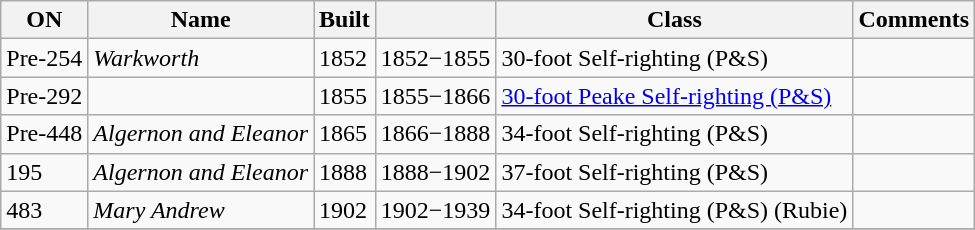<table class="wikitable">
<tr>
<th>ON</th>
<th>Name</th>
<th>Built</th>
<th> </th>
<th>Class</th>
<th>Comments</th>
</tr>
<tr>
<td>Pre-254</td>
<td><em>Warkworth</em></td>
<td>1852</td>
<td>1852−1855</td>
<td>30-foot Self-righting (P&S)</td>
<td></td>
</tr>
<tr>
<td>Pre-292</td>
<td></td>
<td>1855</td>
<td>1855−1866</td>
<td><a href='#'>30-foot Peake Self-righting (P&S)</a></td>
<td></td>
</tr>
<tr>
<td>Pre-448</td>
<td><em>Algernon and Eleanor</em></td>
<td>1865</td>
<td>1866−1888</td>
<td>34-foot Self-righting (P&S)</td>
<td></td>
</tr>
<tr>
<td>195</td>
<td><em>Algernon and Eleanor</em></td>
<td>1888</td>
<td>1888−1902</td>
<td>37-foot Self-righting (P&S)</td>
<td></td>
</tr>
<tr>
<td>483</td>
<td><em>Mary Andrew</em></td>
<td>1902</td>
<td>1902−1939</td>
<td>34-foot Self-righting (P&S) (Rubie)</td>
<td></td>
</tr>
<tr>
</tr>
</table>
